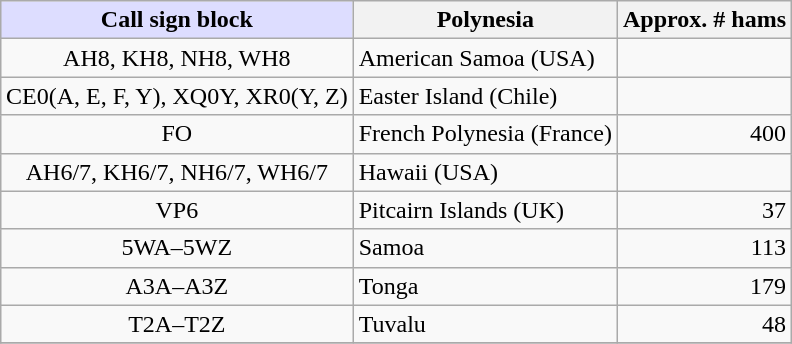<table class=wikitable style="margin: 1em auto 1em auto;">
<tr>
<th style="background: #ddddff;">Call sign block</th>
<th>Polynesia</th>
<th>Approx. # hams</th>
</tr>
<tr>
<td align="center">AH8, KH8, NH8, WH8</td>
<td>American Samoa (USA)</td>
<td align="right"></td>
</tr>
<tr>
<td align="center">CE0(A, E, F, Y), XQ0Y, XR0(Y, Z)</td>
<td>Easter Island (Chile)</td>
<td align="right"></td>
</tr>
<tr>
<td align="center">FO</td>
<td>French Polynesia (France)</td>
<td align="right">400</td>
</tr>
<tr>
<td align="center">AH6/7, KH6/7, NH6/7, WH6/7</td>
<td>Hawaii (USA)</td>
<td align="right"></td>
</tr>
<tr>
<td align="center">VP6</td>
<td>Pitcairn Islands (UK)</td>
<td align="right">37</td>
</tr>
<tr>
<td align="center">5WA–5WZ</td>
<td>Samoa</td>
<td align="right">113</td>
</tr>
<tr>
<td align="center">A3A–A3Z</td>
<td>Tonga</td>
<td align="right">179</td>
</tr>
<tr>
<td align="center">T2A–T2Z</td>
<td>Tuvalu</td>
<td align="right">48</td>
</tr>
<tr>
</tr>
</table>
